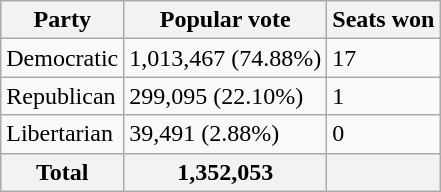<table class="wikitable">
<tr>
<th>Party</th>
<th>Popular vote</th>
<th>Seats won</th>
</tr>
<tr>
<td>Democratic</td>
<td>1,013,467 (74.88%)</td>
<td>17</td>
</tr>
<tr>
<td>Republican</td>
<td>299,095 (22.10%)</td>
<td>1</td>
</tr>
<tr>
<td>Libertarian</td>
<td>39,491 (2.88%)</td>
<td>0</td>
</tr>
<tr>
<th>Total</th>
<th>1,352,053</th>
<th></th>
</tr>
</table>
